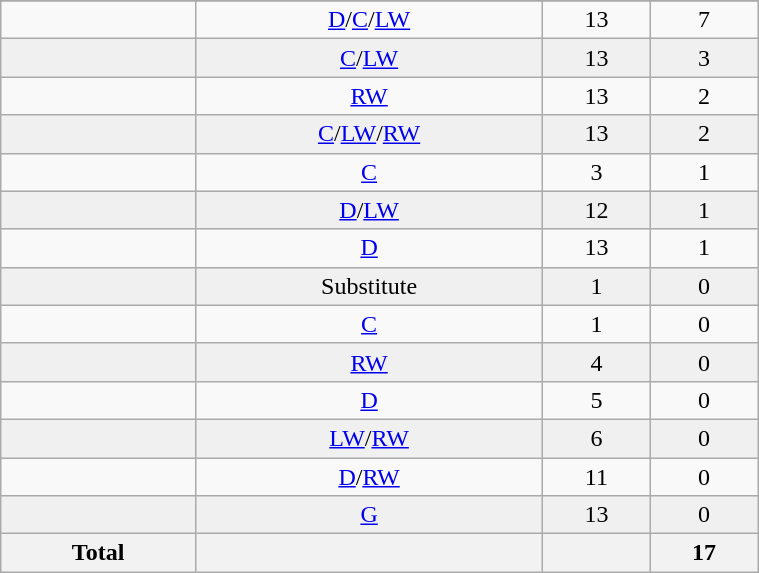<table class="wikitable sortable" width ="40%">
<tr align="center">
</tr>
<tr align="center" bgcolor="">
<td></td>
<td><a href='#'>D</a>/<a href='#'>C</a>/<a href='#'>LW</a></td>
<td>13</td>
<td>7</td>
</tr>
<tr align="center" bgcolor="f0f0f0">
<td></td>
<td><a href='#'>C</a>/<a href='#'>LW</a></td>
<td>13</td>
<td>3</td>
</tr>
<tr align="center" bgcolor="">
<td></td>
<td><a href='#'>RW</a></td>
<td>13</td>
<td>2</td>
</tr>
<tr align="center" bgcolor="f0f0f0">
<td></td>
<td><a href='#'>C</a>/<a href='#'>LW</a>/<a href='#'>RW</a></td>
<td>13</td>
<td>2</td>
</tr>
<tr align="center" bgcolor="">
<td></td>
<td><a href='#'>C</a></td>
<td>3</td>
<td>1</td>
</tr>
<tr align="center" bgcolor="f0f0f0">
<td></td>
<td><a href='#'>D</a>/<a href='#'>LW</a></td>
<td>12</td>
<td>1</td>
</tr>
<tr align="center" bgcolor="">
<td></td>
<td><a href='#'>D</a></td>
<td>13</td>
<td>1</td>
</tr>
<tr align="center" bgcolor="f0f0f0">
<td></td>
<td>Substitute</td>
<td>1</td>
<td>0</td>
</tr>
<tr align="center" bgcolor="">
<td></td>
<td><a href='#'>C</a></td>
<td>1</td>
<td>0</td>
</tr>
<tr align="center" bgcolor="f0f0f0">
<td></td>
<td><a href='#'>RW</a></td>
<td>4</td>
<td>0</td>
</tr>
<tr align="center" bgcolor="">
<td></td>
<td><a href='#'>D</a></td>
<td>5</td>
<td>0</td>
</tr>
<tr align="center" bgcolor="f0f0f0">
<td></td>
<td><a href='#'>LW</a>/<a href='#'>RW</a></td>
<td>6</td>
<td>0</td>
</tr>
<tr align="center" bgcolor="">
<td></td>
<td><a href='#'>D</a>/<a href='#'>RW</a></td>
<td>11</td>
<td>0</td>
</tr>
<tr align="center" bgcolor="f0f0f0">
<td></td>
<td><a href='#'>G</a></td>
<td>13</td>
<td>0</td>
</tr>
<tr>
<th>Total</th>
<th></th>
<th></th>
<th>17</th>
</tr>
</table>
